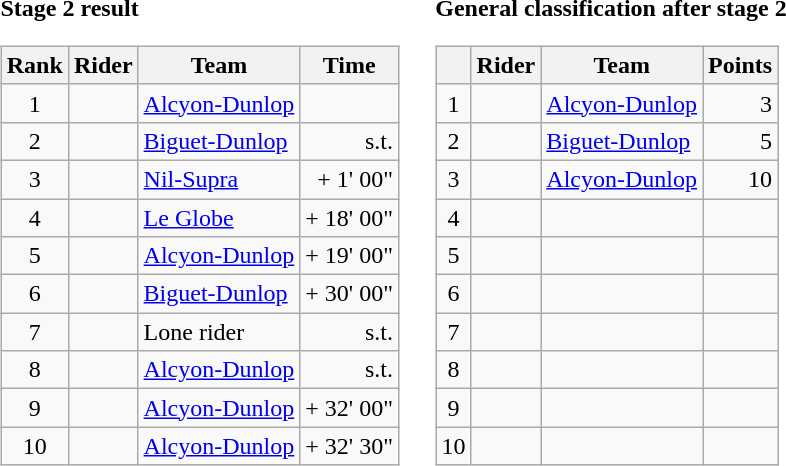<table>
<tr>
<td><strong>Stage 2 result</strong><br><table class="wikitable">
<tr>
<th scope="col">Rank</th>
<th scope="col">Rider</th>
<th scope="col">Team</th>
<th scope="col">Time</th>
</tr>
<tr>
<td style="text-align:center;">1</td>
<td></td>
<td><a href='#'>Alcyon-Dunlop</a></td>
<td style="text-align:right;"></td>
</tr>
<tr>
<td style="text-align:center;">2</td>
<td></td>
<td><a href='#'>Biguet-Dunlop</a></td>
<td style="text-align:right;">s.t.</td>
</tr>
<tr>
<td style="text-align:center;">3</td>
<td></td>
<td><a href='#'>Nil-Supra</a></td>
<td style="text-align:right;">+ 1' 00"</td>
</tr>
<tr>
<td style="text-align:center;">4</td>
<td></td>
<td><a href='#'>Le Globe</a></td>
<td style="text-align:right;">+ 18' 00"</td>
</tr>
<tr>
<td style="text-align:center;">5</td>
<td></td>
<td><a href='#'>Alcyon-Dunlop</a></td>
<td style="text-align:right;">+ 19' 00"</td>
</tr>
<tr>
<td style="text-align:center;">6</td>
<td></td>
<td><a href='#'>Biguet-Dunlop</a></td>
<td style="text-align:right;">+ 30' 00"</td>
</tr>
<tr>
<td style="text-align:center;">7</td>
<td></td>
<td>Lone rider</td>
<td style="text-align:right;">s.t.</td>
</tr>
<tr>
<td style="text-align:center;">8</td>
<td></td>
<td><a href='#'>Alcyon-Dunlop</a></td>
<td style="text-align:right;">s.t.</td>
</tr>
<tr>
<td style="text-align:center;">9</td>
<td></td>
<td><a href='#'>Alcyon-Dunlop</a></td>
<td style="text-align:right;">+ 32' 00"</td>
</tr>
<tr>
<td style="text-align:center;">10</td>
<td></td>
<td><a href='#'>Alcyon-Dunlop</a></td>
<td style="text-align:right;">+ 32' 30"</td>
</tr>
</table>
</td>
<td></td>
<td><strong>General classification after stage 2</strong><br><table class="wikitable">
<tr>
<th></th>
<th>Rider</th>
<th>Team</th>
<th>Points</th>
</tr>
<tr>
<td style="text-align:center;">1</td>
<td></td>
<td><a href='#'>Alcyon-Dunlop</a></td>
<td style="text-align:right;">3</td>
</tr>
<tr>
<td style="text-align:center;">2</td>
<td></td>
<td><a href='#'>Biguet-Dunlop</a></td>
<td style="text-align:right;">5</td>
</tr>
<tr>
<td style="text-align:center;">3</td>
<td></td>
<td><a href='#'>Alcyon-Dunlop</a></td>
<td style="text-align:right;">10</td>
</tr>
<tr>
<td style="text-align:center;">4</td>
<td></td>
<td></td>
<td></td>
</tr>
<tr>
<td style="text-align:center;">5</td>
<td></td>
<td></td>
<td></td>
</tr>
<tr>
<td style="text-align:center;">6</td>
<td></td>
<td></td>
<td></td>
</tr>
<tr>
<td style="text-align:center;">7</td>
<td></td>
<td></td>
<td></td>
</tr>
<tr>
<td style="text-align:center;">8</td>
<td></td>
<td></td>
<td></td>
</tr>
<tr>
<td style="text-align:center;">9</td>
<td></td>
<td></td>
<td></td>
</tr>
<tr>
<td style="text-align:center;">10</td>
<td></td>
<td></td>
<td></td>
</tr>
</table>
</td>
</tr>
</table>
